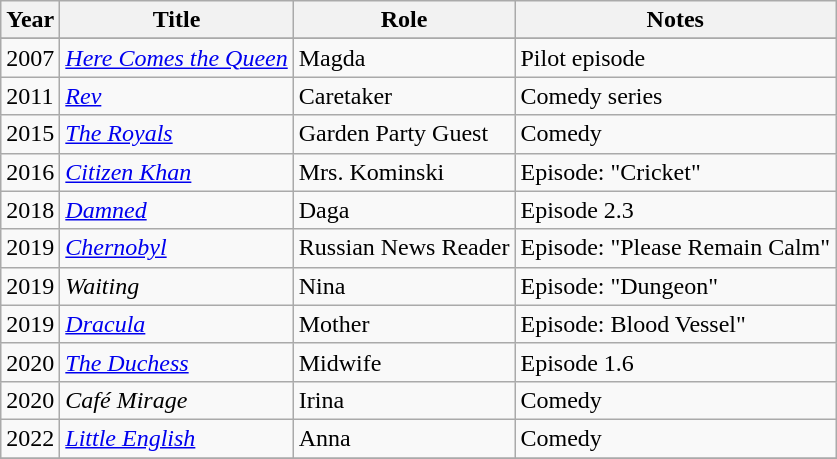<table class="wikitable sortable">
<tr>
<th>Year</th>
<th>Title</th>
<th>Role</th>
<th>Notes</th>
</tr>
<tr>
</tr>
<tr>
<td>2007</td>
<td><em><a href='#'>Here Comes the Queen</a></em></td>
<td>Magda</td>
<td>Pilot episode</td>
</tr>
<tr>
<td>2011</td>
<td><a href='#'><em>Rev</em></a></td>
<td>Caretaker</td>
<td>Comedy series</td>
</tr>
<tr>
<td>2015</td>
<td><a href='#'><em>The Royals</em></a></td>
<td>Garden Party Guest</td>
<td>Comedy</td>
</tr>
<tr>
<td>2016</td>
<td><em><a href='#'>Citizen Khan</a></em></td>
<td>Mrs. Kominski</td>
<td>Episode: "Cricket"</td>
</tr>
<tr>
<td>2018</td>
<td><a href='#'><em>Damned</em></a></td>
<td>Daga</td>
<td>Episode 2.3</td>
</tr>
<tr>
<td>2019</td>
<td><a href='#'><em>Chernobyl</em></a></td>
<td>Russian News Reader</td>
<td>Episode: "Please Remain Calm"</td>
</tr>
<tr>
<td>2019</td>
<td><em>Waiting</em></td>
<td>Nina</td>
<td>Episode: "Dungeon"</td>
</tr>
<tr>
<td>2019</td>
<td><a href='#'><em>Dracula</em></a></td>
<td>Mother</td>
<td>Episode: Blood Vessel"</td>
</tr>
<tr>
<td>2020</td>
<td><a href='#'><em>The Duchess</em></a></td>
<td>Midwife</td>
<td>Episode 1.6</td>
</tr>
<tr>
<td>2020</td>
<td><em>Café Mirage</em></td>
<td>Irina</td>
<td>Comedy</td>
</tr>
<tr>
<td>2022</td>
<td><em><a href='#'>Little English</a></em></td>
<td>Anna</td>
<td>Comedy</td>
</tr>
<tr>
</tr>
</table>
